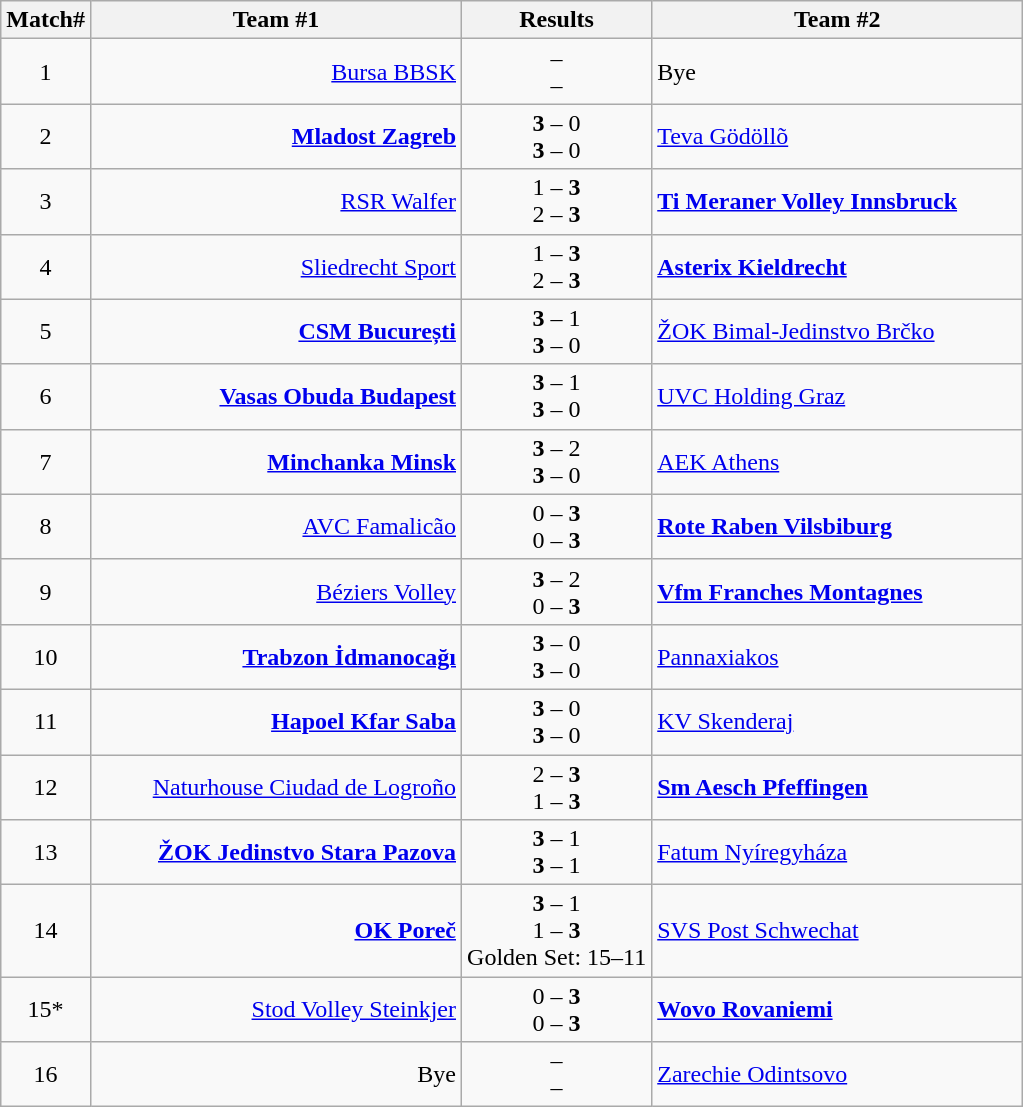<table class="wikitable" style="border-collapse: collapse;">
<tr>
<th>Match#</th>
<th align="right" width="240">Team #1</th>
<th>  Results  </th>
<th align="left" width="240">Team #2</th>
</tr>
<tr>
<td align="center">1</td>
<td align="right"><a href='#'>Bursa BBSK</a> </td>
<td align="center">– <br> –</td>
<td> Bye</td>
</tr>
<tr>
<td align="center">2</td>
<td align="right"><strong><a href='#'>Mladost Zagreb</a> </strong></td>
<td align="center"><strong>3</strong> – 0 <br> <strong>3</strong> – 0</td>
<td> <a href='#'>Teva Gödöllõ</a></td>
</tr>
<tr>
<td align="center">3</td>
<td align="right"><a href='#'>RSR Walfer</a> </td>
<td align="center">1 – <strong>3</strong> <br> 2 – <strong>3</strong></td>
<td><strong> <a href='#'>Ti Meraner Volley Innsbruck</a></strong></td>
</tr>
<tr>
<td align="center">4</td>
<td align="right"><a href='#'>Sliedrecht Sport</a> </td>
<td align="center">1 – <strong>3</strong> <br> 2 – <strong>3</strong></td>
<td><strong> <a href='#'>Asterix Kieldrecht</a></strong></td>
</tr>
<tr>
<td align="center">5</td>
<td align="right"><strong><a href='#'>CSM București</a>  </strong></td>
<td align="center"><strong>3</strong> – 1 <br> <strong>3</strong> – 0</td>
<td> <a href='#'>ŽOK Bimal-Jedinstvo Brčko</a></td>
</tr>
<tr>
<td align="center">6</td>
<td align="right"><strong><a href='#'>Vasas Obuda Budapest</a> </strong></td>
<td align="center"><strong>3</strong> – 1 <br> <strong>3</strong> – 0</td>
<td> <a href='#'>UVC Holding Graz</a></td>
</tr>
<tr>
<td align="center">7</td>
<td align="right"><strong><a href='#'>Minchanka Minsk</a> </strong></td>
<td align="center"><strong>3</strong> – 2 <br> <strong>3</strong> – 0</td>
<td> <a href='#'>AEK Athens</a></td>
</tr>
<tr>
<td align="center">8</td>
<td align="right"><a href='#'>AVC Famalicão</a> </td>
<td align="center">0 – <strong>3</strong> <br> 0 – <strong>3</strong></td>
<td><strong> <a href='#'>Rote Raben Vilsbiburg</a></strong></td>
</tr>
<tr>
<td align="center">9</td>
<td align="right"><a href='#'>Béziers Volley</a> </td>
<td align="center"><strong>3</strong> – 2 <br> 0 – <strong>3</strong></td>
<td><strong> <a href='#'>Vfm Franches Montagnes</a></strong></td>
</tr>
<tr>
<td align="center">10</td>
<td align="right"><strong><a href='#'>Trabzon İdmanocağı</a> </strong></td>
<td align="center"><strong>3</strong> – 0 <br> <strong>3</strong> – 0</td>
<td> <a href='#'>Pannaxiakos</a></td>
</tr>
<tr>
<td align="center">11</td>
<td align="right"><strong><a href='#'>Hapoel Kfar Saba</a> </strong></td>
<td align="center"><strong>3</strong> – 0 <br> <strong>3</strong> – 0</td>
<td> <a href='#'>KV Skenderaj</a></td>
</tr>
<tr>
<td align="center">12</td>
<td align="right"><a href='#'>Naturhouse Ciudad de Logroño</a> </td>
<td align="center">2 – <strong>3</strong> <br> 1 – <strong>3</strong></td>
<td><strong> <a href='#'>Sm Aesch Pfeffingen</a></strong></td>
</tr>
<tr>
<td align="center">13</td>
<td align="right"><strong><a href='#'>ŽOK Jedinstvo Stara Pazova</a> </strong></td>
<td align="center"><strong>3</strong> – 1 <br> <strong>3</strong> – 1</td>
<td> <a href='#'>Fatum Nyíregyháza</a></td>
</tr>
<tr>
<td align="center">14</td>
<td align="right"><strong><a href='#'>OK Poreč</a> </strong></td>
<td align="center"><strong>3</strong> – 1 <br> 1 – <strong>3</strong> <br> Golden Set: 15–11</td>
<td> <a href='#'>SVS Post Schwechat</a></td>
</tr>
<tr>
<td align="center">15*</td>
<td align="right"><a href='#'>Stod Volley Steinkjer</a> </td>
<td align="center">0 – <strong>3</strong> <br> 0 – <strong>3</strong></td>
<td><strong> <a href='#'>Wovo Rovaniemi</a></strong></td>
</tr>
<tr>
<td align="center">16</td>
<td align="right">Bye </td>
<td align="center">– <br> –</td>
<td> <a href='#'>Zarechie Odintsovo</a></td>
</tr>
</table>
